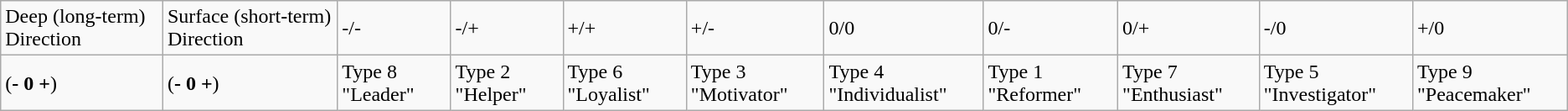<table class="wikitable">
<tr>
<td>Deep (long-term) Direction</td>
<td>Surface (short-term) Direction</td>
<td>-/-</td>
<td>-/+</td>
<td>+/+</td>
<td>+/-</td>
<td>0/0</td>
<td>0/-</td>
<td>0/+</td>
<td>-/0</td>
<td>+/0</td>
</tr>
<tr>
<td>(<strong>- 0 +</strong>)</td>
<td>(<strong>- 0 +</strong>)</td>
<td>Type 8 "Leader"</td>
<td>Type 2 "Helper"</td>
<td>Type 6 "Loyalist"</td>
<td>Type 3 "Motivator"</td>
<td>Type 4 "Individualist"</td>
<td>Type 1 "Reformer"</td>
<td>Type 7 "Enthusiast"</td>
<td>Type 5 "Investigator"</td>
<td>Type 9 "Peacemaker"</td>
</tr>
</table>
